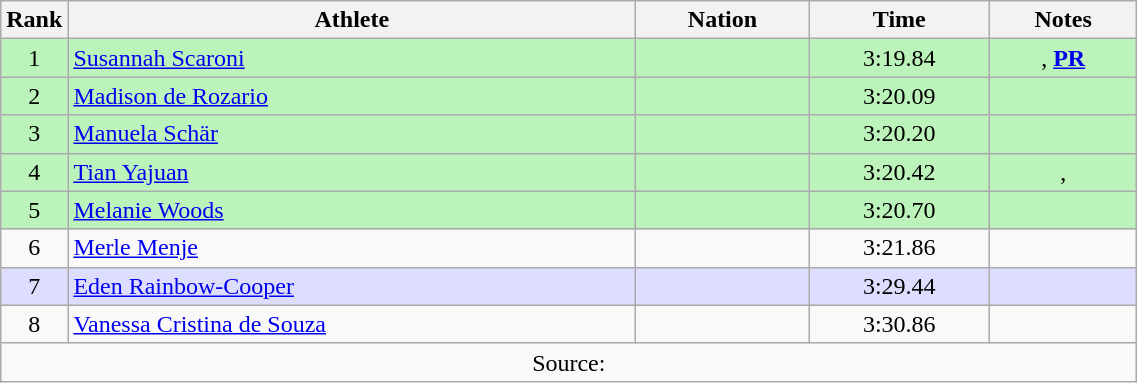<table class="wikitable sortable" style="text-align:center;width: 60%;">
<tr>
<th scope="col" style="width: 10px;">Rank</th>
<th scope="col">Athlete</th>
<th scope="col">Nation</th>
<th scope="col">Time</th>
<th scope="col">Notes</th>
</tr>
<tr bgcolor=bbf3bb>
<td>1</td>
<td align=left><a href='#'>Susannah Scaroni</a></td>
<td align=left></td>
<td>3:19.84</td>
<td>, <strong><a href='#'>PR</a></strong></td>
</tr>
<tr bgcolor=bbf3bb>
<td>2</td>
<td align=left><a href='#'>Madison de Rozario</a></td>
<td align=left></td>
<td>3:20.09</td>
<td></td>
</tr>
<tr bgcolor=bbf3bb>
<td>3</td>
<td align=left><a href='#'>Manuela Schär</a></td>
<td align=left></td>
<td>3:20.20</td>
<td></td>
</tr>
<tr bgcolor=bbf3bb>
<td>4</td>
<td align=left><a href='#'>Tian Yajuan</a></td>
<td align=left></td>
<td>3:20.42</td>
<td>, </td>
</tr>
<tr bgcolor=bbf3bb>
<td>5</td>
<td align=left><a href='#'>Melanie Woods</a></td>
<td align=left></td>
<td>3:20.70</td>
<td></td>
</tr>
<tr>
<td>6</td>
<td align=left><a href='#'>Merle Menje</a></td>
<td align=left></td>
<td>3:21.86</td>
<td></td>
</tr>
<tr bgcolor=ddddff>
<td>7</td>
<td align=left><a href='#'>Eden Rainbow-Cooper</a></td>
<td align=left></td>
<td>3:29.44</td>
<td></td>
</tr>
<tr>
<td>8</td>
<td align=left><a href='#'>Vanessa Cristina de Souza</a></td>
<td align=left></td>
<td>3:30.86</td>
<td></td>
</tr>
<tr class="sortbottom">
<td colspan="5">Source:</td>
</tr>
</table>
